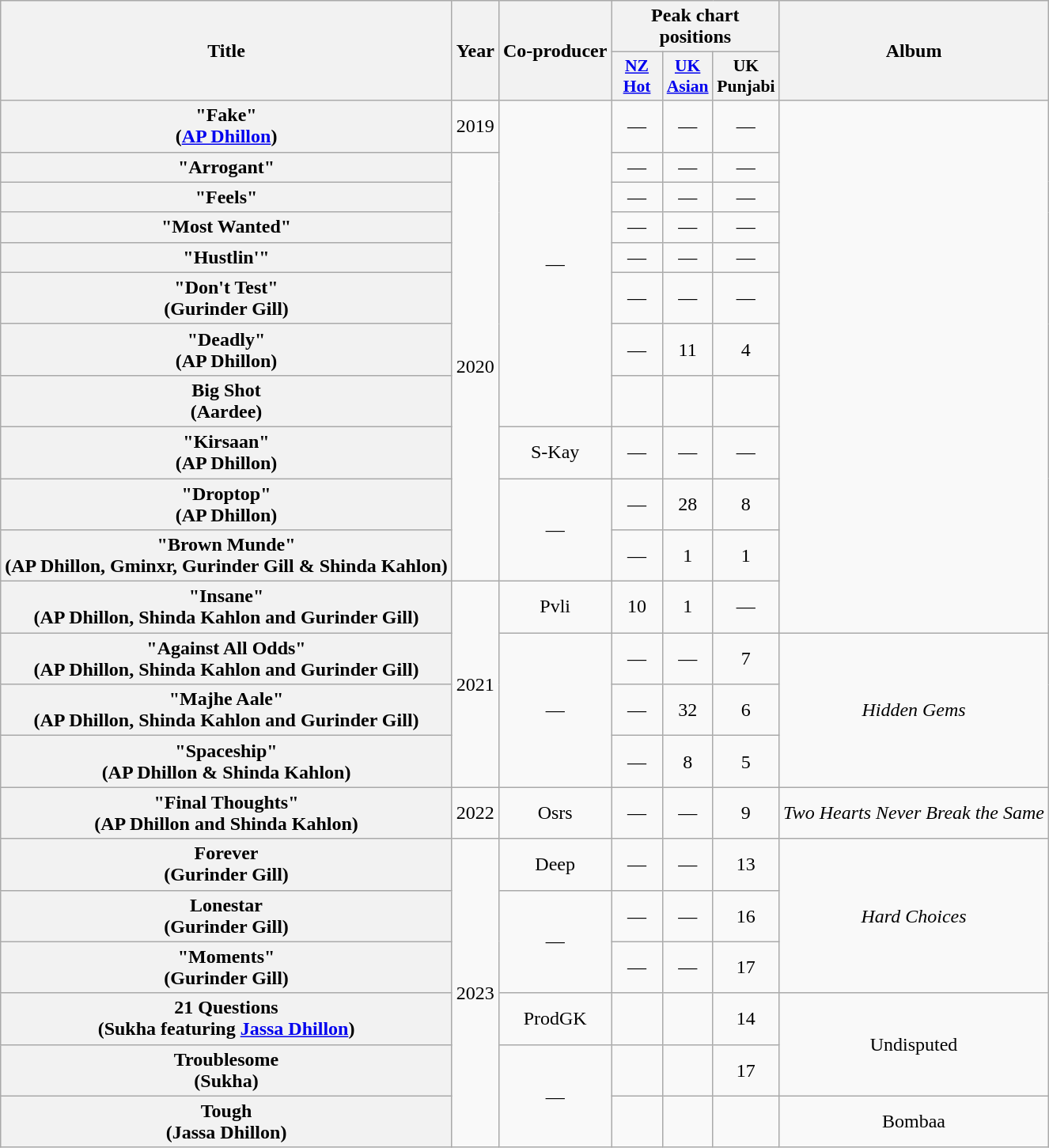<table class="wikitable plainrowheaders" style="text-align:center;">
<tr>
<th scope="col" rowspan="2">Title</th>
<th scope="col" rowspan="2">Year</th>
<th scope="col" rowspan="2">Co-producer</th>
<th colspan="3">Peak chart positions</th>
<th scope="col" rowspan="2">Album</th>
</tr>
<tr>
<th scope="col" style="width:2.5em;font-size:90%;"><a href='#'>NZ<br>Hot</a><br></th>
<th scope="col" style="width:2.5em;font-size:90%;"><a href='#'>UK<br>Asian</a><br></th>
<th scope="col" style="width:2.5em;font-size:90%;">UK Punjabi </th>
</tr>
<tr>
<th scope="row">"Fake"<br><span>(<a href='#'>AP Dhillon</a>)</span></th>
<td>2019</td>
<td rowspan="8">—</td>
<td>—</td>
<td>—</td>
<td>—</td>
<td rowspan="12"></td>
</tr>
<tr>
<th scope="row">"Arrogant"<br></th>
<td rowspan="10">2020</td>
<td>—</td>
<td>—</td>
<td>—</td>
</tr>
<tr>
<th scope="row">"Feels"<br></th>
<td>—</td>
<td>—</td>
<td>—</td>
</tr>
<tr>
<th scope="row">"Most Wanted"<br></th>
<td>—</td>
<td>—</td>
<td>—</td>
</tr>
<tr>
<th scope="row">"Hustlin'" <br></th>
<td>—</td>
<td>—</td>
<td>—</td>
</tr>
<tr>
<th scope="row">"Don't Test"<br><span>(Gurinder Gill)</span></th>
<td>—</td>
<td>—</td>
<td>—</td>
</tr>
<tr>
<th scope="row">"Deadly"<br><span>(AP Dhillon)</span></th>
<td>—</td>
<td>11</td>
<td>4</td>
</tr>
<tr>
<th scope="row">Big Shot <br><span>(Aardee)</span></th>
<td></td>
<td></td>
<td></td>
</tr>
<tr>
<th scope="row">"Kirsaan"<br><span>(AP Dhillon)</span></th>
<td>S-Kay</td>
<td>—</td>
<td>—</td>
<td>—</td>
</tr>
<tr>
<th scope="row">"Droptop"<br><span>(AP Dhillon)</span></th>
<td rowspan="2">—</td>
<td>—</td>
<td>28</td>
<td>8</td>
</tr>
<tr>
<th scope="row">"Brown Munde"<br><span>(AP Dhillon, Gminxr, Gurinder Gill & Shinda Kahlon)</span></th>
<td>—</td>
<td>1</td>
<td>1</td>
</tr>
<tr>
<th scope="row">"Insane"<br><span>(AP Dhillon, Shinda Kahlon and Gurinder Gill)</span></th>
<td rowspan="4">2021</td>
<td>Pvli</td>
<td>10</td>
<td>1</td>
<td>—</td>
</tr>
<tr>
<th scope="row">"Against All Odds"<br><span>(AP Dhillon, Shinda Kahlon and Gurinder Gill)</span></th>
<td rowspan="3">—</td>
<td>—</td>
<td>—</td>
<td>7</td>
<td rowspan="3"><em>Hidden Gems</em></td>
</tr>
<tr>
<th scope="row">"Majhe Aale"<br><span>(AP Dhillon, Shinda Kahlon and Gurinder Gill)</span></th>
<td>—</td>
<td>32</td>
<td>6</td>
</tr>
<tr>
<th scope="row">"Spaceship"  <br><span>(AP Dhillon & Shinda Kahlon)</span></th>
<td>—</td>
<td>8</td>
<td>5</td>
</tr>
<tr>
<th scope="row">"Final Thoughts" <br><span>(AP Dhillon and Shinda Kahlon)</span></th>
<td>2022</td>
<td>Osrs</td>
<td>—</td>
<td>—</td>
<td>9</td>
<td><em>Two Hearts Never Break the Same</em></td>
</tr>
<tr>
<th scope="row">Forever<br><span>(Gurinder Gill)</span></th>
<td rowspan="6">2023</td>
<td>Deep</td>
<td>—</td>
<td>—</td>
<td>13</td>
<td rowspan="3"><em>Hard Choices</em></td>
</tr>
<tr>
<th scope="row">Lonestar<br><span>(Gurinder Gill)</span></th>
<td rowspan="2">—</td>
<td>—</td>
<td>—</td>
<td>16</td>
</tr>
<tr>
<th scope="row">"Moments"<br><span>(Gurinder Gill)</span></th>
<td>—</td>
<td>—</td>
<td>17</td>
</tr>
<tr>
<th scope="row">21 Questions <br><span>(Sukha featuring <a href='#'>Jassa Dhillon</a>)</span></th>
<td>ProdGK</td>
<td></td>
<td></td>
<td>14</td>
<td rowspan="2">Undisputed</td>
</tr>
<tr>
<th scope="row">Troublesome <br><span>(Sukha)</span></th>
<td rowspan="2">—</td>
<td></td>
<td></td>
<td>17</td>
</tr>
<tr>
<th scope="row">Tough <br><span>(Jassa Dhillon)</span></th>
<td></td>
<td></td>
<td></td>
<td>Bombaa</td>
</tr>
</table>
